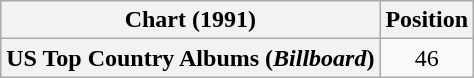<table class="wikitable plainrowheaders" style="text-align:center">
<tr>
<th scope="col">Chart (1991)</th>
<th scope="col">Position</th>
</tr>
<tr>
<th scope="row">US Top Country Albums (<em>Billboard</em>)</th>
<td>46</td>
</tr>
</table>
